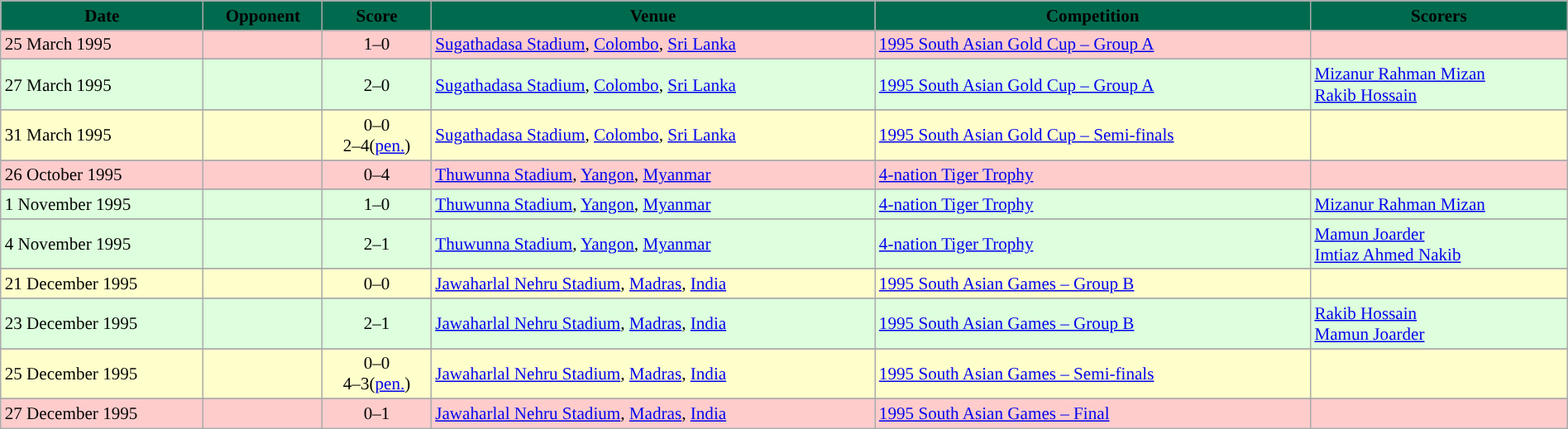<table class="wikitable" width=100% style="text-align:left;font-size:88%;">
<tr>
<th style="background:#006a4e;"><span>Date</span></th>
<th style="background:#006a4e;"><span>Opponent</span></th>
<th style="background:#006a4e;"><span>Score</span></th>
<th style="background:#006a4e;"><span>Venue</span></th>
<th style="background:#006a4e;"><span>Competition</span></th>
<th style="background:#006a4e;"><span>Scorers</span></th>
</tr>
<tr>
</tr>
<tr style="background:#fcc;">
<td>25 March 1995</td>
<td></td>
<td style="text-align: center">1–0</td>
<td> <a href='#'>Sugathadasa Stadium</a>, <a href='#'>Colombo</a>, <a href='#'>Sri Lanka</a></td>
<td><a href='#'>1995 South Asian Gold Cup – Group A</a></td>
<td></td>
</tr>
<tr>
</tr>
<tr style="background:#dfd;">
<td>27 March 1995</td>
<td></td>
<td style="text-align: center">2–0</td>
<td> <a href='#'>Sugathadasa Stadium</a>, <a href='#'>Colombo</a>, <a href='#'>Sri Lanka</a></td>
<td><a href='#'>1995 South Asian Gold Cup – Group A</a></td>
<td><a href='#'>Mizanur Rahman Mizan</a>  <br> <a href='#'>Rakib Hossain</a> </td>
</tr>
<tr>
</tr>
<tr style="background:#ffc;">
<td>31 March 1995</td>
<td></td>
<td style="text-align: center">0–0<br>2–4(<a href='#'>pen.</a>)</td>
<td> <a href='#'>Sugathadasa Stadium</a>, <a href='#'>Colombo</a>, <a href='#'>Sri Lanka</a></td>
<td><a href='#'>1995 South Asian Gold Cup – Semi-finals</a></td>
<td></td>
</tr>
<tr>
</tr>
<tr style="background:#fcc;">
<td>26 October 1995</td>
<td></td>
<td style="text-align: center">0–4</td>
<td> <a href='#'>Thuwunna Stadium</a>, <a href='#'>Yangon</a>, <a href='#'>Myanmar</a></td>
<td><a href='#'>4-nation Tiger Trophy</a></td>
<td></td>
</tr>
<tr>
</tr>
<tr style="background:#dfd;">
<td>1 November  1995</td>
<td></td>
<td style="text-align: center">1–0</td>
<td> <a href='#'>Thuwunna Stadium</a>, <a href='#'>Yangon</a>, <a href='#'>Myanmar</a></td>
<td><a href='#'>4-nation Tiger Trophy</a></td>
<td><a href='#'>Mizanur Rahman Mizan</a> </td>
</tr>
<tr>
</tr>
<tr style="background:#dfd;">
<td>4 November 1995</td>
<td></td>
<td style="text-align: center">2–1</td>
<td> <a href='#'>Thuwunna Stadium</a>, <a href='#'>Yangon</a>, <a href='#'>Myanmar</a></td>
<td><a href='#'>4-nation Tiger Trophy</a></td>
<td><a href='#'>Mamun Joarder</a>  <br> <a href='#'>Imtiaz Ahmed Nakib</a> </td>
</tr>
<tr>
</tr>
<tr style="background:#ffc;">
<td>21 December 1995</td>
<td></td>
<td style="text-align: center">0–0</td>
<td> <a href='#'>Jawaharlal Nehru Stadium</a>, <a href='#'>Madras</a>, <a href='#'>India</a></td>
<td><a href='#'>1995 South Asian Games – Group B</a></td>
<td></td>
</tr>
<tr>
</tr>
<tr style="background:#dfd;">
<td>23 December 1995</td>
<td></td>
<td style="text-align: center">2–1</td>
<td> <a href='#'>Jawaharlal Nehru Stadium</a>, <a href='#'>Madras</a>, <a href='#'>India</a></td>
<td><a href='#'>1995 South Asian Games – Group B</a></td>
<td><a href='#'>Rakib Hossain</a>  <br> <a href='#'>Mamun Joarder</a> </td>
</tr>
<tr>
</tr>
<tr style="background:#ffc;">
<td>25 December 1995</td>
<td></td>
<td style="text-align: center">0–0<br>4–3(<a href='#'>pen.</a>)</td>
<td> <a href='#'>Jawaharlal Nehru Stadium</a>, <a href='#'>Madras</a>, <a href='#'>India</a></td>
<td><a href='#'>1995 South Asian Games – Semi-finals</a></td>
<td></td>
</tr>
<tr>
</tr>
<tr style="background:#fcc;">
<td>27 December 1995</td>
<td></td>
<td style="text-align: center">0–1</td>
<td> <a href='#'>Jawaharlal Nehru Stadium</a>, <a href='#'>Madras</a>, <a href='#'>India</a></td>
<td><a href='#'>1995 South Asian Games – Final</a></td>
<td></td>
</tr>
</table>
